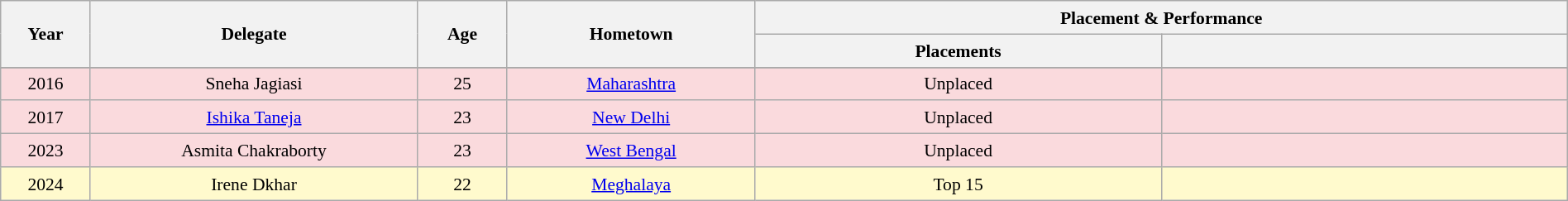<table class="wikitable" style="text-align:center; line-height:20px; font-size:90%; width:100%;">
<tr>
<th rowspan="2"  width=50px>Year</th>
<th rowspan="2"  width=200px>Delegate</th>
<th rowspan="2"  width=50px>Age</th>
<th rowspan="2"  width=150px>Hometown</th>
<th colspan="2"  width=100px>Placement & Performance</th>
</tr>
<tr>
<th width=250px>Placements</th>
<th width=250px></th>
</tr>
<tr>
</tr>
<tr style="background:#FADADD;">
<td> 2016</td>
<td>Sneha Jagiasi</td>
<td>25</td>
<td><a href='#'>Maharashtra</a></td>
<td>Unplaced</td>
<td style="background:;"></td>
</tr>
<tr style="background:#FADADD;">
<td> 2017</td>
<td><a href='#'>Ishika Taneja</a></td>
<td>23</td>
<td><a href='#'>New Delhi</a></td>
<td>Unplaced</td>
<td style="background:;"></td>
</tr>
<tr style="background:#FADADD;">
<td> 2023</td>
<td>Asmita Chakraborty</td>
<td>23</td>
<td><a href='#'>West Bengal</a></td>
<td>Unplaced</td>
<td style="background:;"></td>
</tr>
<tr style="background:#FFFACD;">
<td> 2024</td>
<td>Irene Dkhar</td>
<td>22</td>
<td><a href='#'>Meghalaya</a></td>
<td>Top 15</td>
<td style="background:;"></td>
</tr>
</table>
